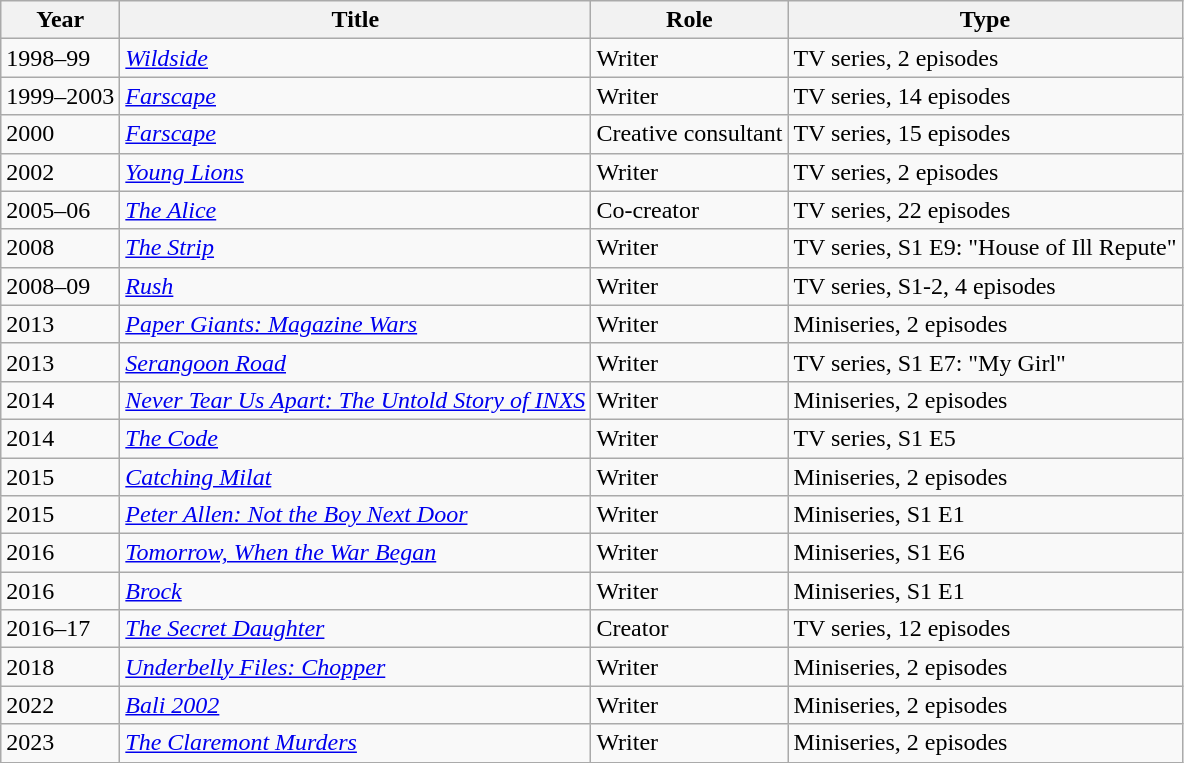<table class="wikitable">
<tr>
<th>Year</th>
<th>Title</th>
<th>Role</th>
<th>Type</th>
</tr>
<tr>
<td>1998–99</td>
<td><em><a href='#'>Wildside</a></em></td>
<td>Writer</td>
<td>TV series, 2 episodes</td>
</tr>
<tr>
<td>1999–2003</td>
<td><em><a href='#'>Farscape</a></em></td>
<td>Writer</td>
<td>TV series, 14 episodes</td>
</tr>
<tr>
<td>2000</td>
<td><em><a href='#'>Farscape</a></em></td>
<td>Creative consultant</td>
<td>TV series, 15 episodes</td>
</tr>
<tr>
<td>2002</td>
<td><em><a href='#'>Young Lions</a></em></td>
<td>Writer</td>
<td>TV series, 2 episodes</td>
</tr>
<tr>
<td>2005–06</td>
<td><em><a href='#'>The Alice</a></em></td>
<td>Co-creator</td>
<td>TV series, 22 episodes</td>
</tr>
<tr>
<td>2008</td>
<td><em><a href='#'>The Strip</a></em></td>
<td>Writer</td>
<td>TV series, S1 E9: "House of Ill Repute"</td>
</tr>
<tr>
<td>2008–09</td>
<td><em><a href='#'>Rush</a></em></td>
<td>Writer</td>
<td>TV series, S1-2, 4 episodes</td>
</tr>
<tr>
<td>2013</td>
<td><em><a href='#'>Paper Giants: Magazine Wars</a></em></td>
<td>Writer</td>
<td>Miniseries, 2 episodes</td>
</tr>
<tr>
<td>2013</td>
<td><em><a href='#'>Serangoon Road</a></em></td>
<td>Writer</td>
<td>TV series, S1 E7: "My Girl"</td>
</tr>
<tr>
<td>2014</td>
<td><em><a href='#'>Never Tear Us Apart: The Untold Story of INXS</a></em></td>
<td>Writer</td>
<td>Miniseries, 2 episodes</td>
</tr>
<tr>
<td>2014</td>
<td><em><a href='#'>The Code</a></em></td>
<td>Writer</td>
<td>TV series, S1 E5</td>
</tr>
<tr>
<td>2015</td>
<td><em><a href='#'>Catching Milat</a></em></td>
<td>Writer</td>
<td>Miniseries, 2 episodes</td>
</tr>
<tr>
<td>2015</td>
<td><em><a href='#'>Peter Allen: Not the Boy Next Door</a></em></td>
<td>Writer</td>
<td>Miniseries, S1 E1</td>
</tr>
<tr>
<td>2016</td>
<td><em><a href='#'>Tomorrow, When the War Began</a></em></td>
<td>Writer</td>
<td>Miniseries, S1 E6</td>
</tr>
<tr>
<td>2016</td>
<td><em><a href='#'>Brock</a></em></td>
<td>Writer</td>
<td>Miniseries, S1 E1</td>
</tr>
<tr>
<td>2016–17</td>
<td><em><a href='#'>The Secret Daughter</a></em></td>
<td>Creator</td>
<td>TV series, 12 episodes</td>
</tr>
<tr>
<td>2018</td>
<td><em><a href='#'>Underbelly Files: Chopper</a></em></td>
<td>Writer</td>
<td>Miniseries, 2 episodes</td>
</tr>
<tr>
<td>2022</td>
<td><em><a href='#'>Bali 2002</a></em></td>
<td>Writer</td>
<td>Miniseries, 2 episodes</td>
</tr>
<tr>
<td>2023</td>
<td><em><a href='#'>The Claremont Murders</a></em></td>
<td>Writer</td>
<td>Miniseries, 2 episodes</td>
</tr>
</table>
